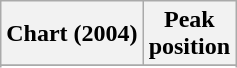<table class="wikitable sortable plainrowheaders" style="text-align:center">
<tr>
<th scope="col">Chart (2004)</th>
<th scope="col">Peak<br> position</th>
</tr>
<tr>
</tr>
<tr>
</tr>
<tr>
</tr>
</table>
